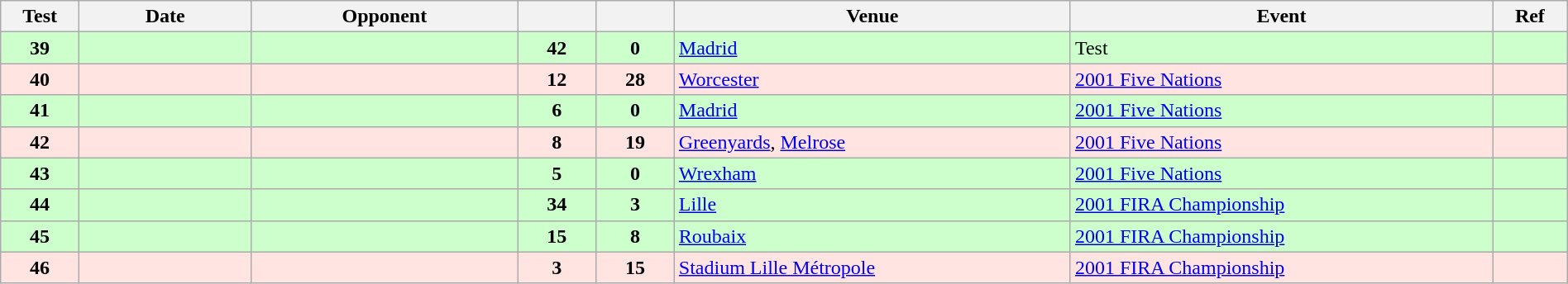<table class="wikitable sortable" style="width:100%">
<tr>
<th style="width:5%">Test</th>
<th style="width:11%">Date</th>
<th style="width:17%">Opponent</th>
<th style="width:5%"></th>
<th style="width:5%"></th>
<th>Venue</th>
<th>Event</th>
<th>Ref</th>
</tr>
<tr bgcolor="#ccffcc">
<td align="center"><strong>39</strong></td>
<td></td>
<td></td>
<td align="center"><strong>42</strong></td>
<td align="center"><strong>0</strong></td>
<td><a href='#'>Madrid</a></td>
<td>Test</td>
<td></td>
</tr>
<tr bgcolor="FFE4E1">
<td align="center"><strong>40</strong></td>
<td></td>
<td></td>
<td align="center"><strong>12</strong></td>
<td align="center"><strong>28</strong></td>
<td><a href='#'>Worcester</a></td>
<td><a href='#'>2001 Five Nations</a></td>
<td></td>
</tr>
<tr bgcolor="#ccffcc">
<td align="center"><strong>41</strong></td>
<td></td>
<td></td>
<td align="center"><strong>6</strong></td>
<td align="center"><strong>0</strong></td>
<td><a href='#'>Madrid</a></td>
<td><a href='#'>2001 Five Nations</a></td>
<td></td>
</tr>
<tr bgcolor="FFE4E1">
<td align="center"><strong>42</strong></td>
<td></td>
<td></td>
<td align="center"><strong>8</strong></td>
<td align="center"><strong>19</strong></td>
<td><a href='#'>Greenyards</a>, <a href='#'>Melrose</a></td>
<td><a href='#'>2001 Five Nations</a></td>
<td></td>
</tr>
<tr bgcolor="#ccffcc">
<td align="center"><strong>43</strong></td>
<td></td>
<td></td>
<td align="center"><strong>5</strong></td>
<td align="center"><strong>0</strong></td>
<td><a href='#'>Wrexham</a></td>
<td><a href='#'>2001 Five Nations</a></td>
<td></td>
</tr>
<tr bgcolor="#ccffcc">
<td align="center"><strong>44</strong></td>
<td></td>
<td></td>
<td align="center"><strong>34</strong></td>
<td align="center"><strong>3</strong></td>
<td><a href='#'>Lille</a></td>
<td><a href='#'>2001 FIRA Championship</a></td>
<td></td>
</tr>
<tr bgcolor="#ccffcc">
<td align="center"><strong>45</strong></td>
<td></td>
<td></td>
<td align="center"><strong>15</strong></td>
<td align="center"><strong>8</strong></td>
<td><a href='#'>Roubaix</a></td>
<td><a href='#'>2001 FIRA Championship</a></td>
<td></td>
</tr>
<tr bgcolor="FFE4E1">
<td align="center"><strong>46</strong></td>
<td></td>
<td></td>
<td align="center"><strong>3</strong></td>
<td align="center"><strong>15</strong></td>
<td><a href='#'>Stadium Lille Métropole</a></td>
<td><a href='#'>2001 FIRA Championship</a></td>
<td></td>
</tr>
</table>
